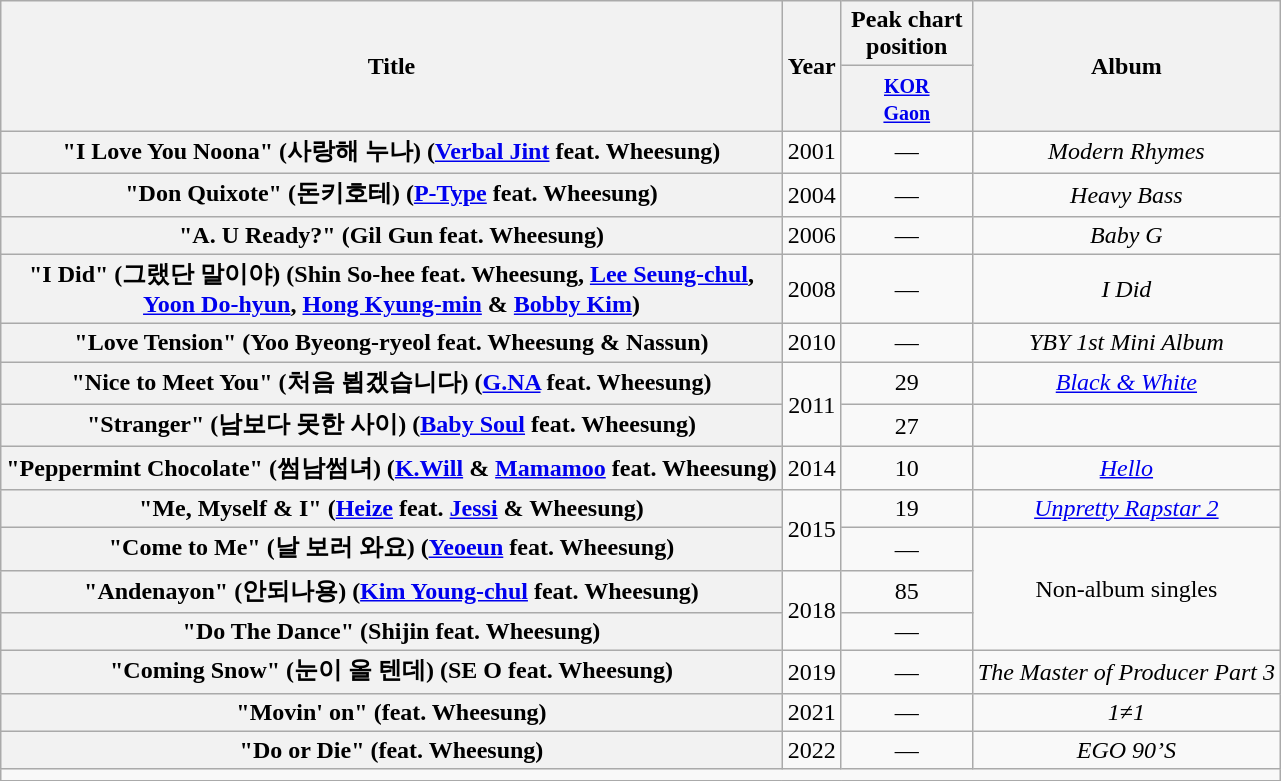<table class="wikitable plainrowheaders" style="text-align:center;">
<tr>
<th scope="col" rowspan="2">Title</th>
<th scope="col" rowspan="2">Year</th>
<th colspan="1" scope="col" style="width:5em;">Peak chart position</th>
<th scope="col" rowspan="2">Album</th>
</tr>
<tr>
<th scope="col"><small><a href='#'>KOR<br>Gaon</a></small><br></th>
</tr>
<tr>
<th scope="row">"I Love You Noona" (사랑해 누나) (<a href='#'>Verbal Jint</a> feat. Wheesung)</th>
<td>2001</td>
<td>—</td>
<td><em>Modern Rhymes</em></td>
</tr>
<tr>
<th scope="row">"Don Quixote" (돈키호테) (<a href='#'>P-Type</a> feat. Wheesung)</th>
<td>2004</td>
<td>—</td>
<td><em>Heavy Bass</em></td>
</tr>
<tr>
<th scope="row">"A. U Ready?" (Gil Gun feat. Wheesung)</th>
<td>2006</td>
<td>—</td>
<td><em>Baby G</em></td>
</tr>
<tr>
<th scope="row">"I Did" (그랬단 말이야) (Shin So-hee feat. Wheesung, <a href='#'>Lee Seung-chul</a>,<br><a href='#'>Yoon Do-hyun</a>, <a href='#'>Hong Kyung-min</a> & <a href='#'>Bobby Kim</a>)</th>
<td>2008</td>
<td>—</td>
<td><em>I Did</em></td>
</tr>
<tr>
<th scope="row">"Love Tension" (Yoo Byeong-ryeol feat. Wheesung & Nassun)</th>
<td>2010</td>
<td>—</td>
<td><em>YBY 1st Mini Album</em></td>
</tr>
<tr>
<th scope="row">"Nice to Meet You" (처음 뵙겠습니다) (<a href='#'>G.NA</a> feat. Wheesung)</th>
<td rowspan="2">2011</td>
<td>29</td>
<td><em><a href='#'>Black & White</a></em></td>
</tr>
<tr>
<th scope="row">"Stranger" (남보다 못한 사이) (<a href='#'>Baby Soul</a> feat. Wheesung)</th>
<td>27</td>
<td></td>
</tr>
<tr>
<th scope="row">"Peppermint Chocolate" (썸남썸녀) (<a href='#'>K.Will</a> & <a href='#'>Mamamoo</a> feat. Wheesung)</th>
<td>2014</td>
<td>10</td>
<td><em><a href='#'>Hello</a></em></td>
</tr>
<tr>
<th scope="row">"Me, Myself & I" (<a href='#'>Heize</a> feat. <a href='#'>Jessi</a> & Wheesung)</th>
<td rowspan="2">2015</td>
<td>19</td>
<td><em><a href='#'>Unpretty Rapstar 2</a></em></td>
</tr>
<tr>
<th scope="row">"Come to Me" (날 보러 와요) (<a href='#'>Yeoeun</a> feat. Wheesung)</th>
<td>—</td>
<td rowspan="3">Non-album singles</td>
</tr>
<tr>
<th scope="row">"Andenayon" (안되나용) (<a href='#'>Kim Young-chul</a> feat. Wheesung)</th>
<td rowspan="2">2018</td>
<td>85</td>
</tr>
<tr>
<th scope="row">"Do The Dance" (Shijin feat. Wheesung)</th>
<td>—</td>
</tr>
<tr>
<th scope="row">"Coming Snow" (눈이 올 텐데) (SE O feat. Wheesung)</th>
<td>2019</td>
<td>—</td>
<td><em>The Master of Producer Part 3</em></td>
</tr>
<tr>
<th scope="row">"Movin' on" (feat. Wheesung)</th>
<td>2021</td>
<td>—</td>
<td><em>1≠1</em></td>
</tr>
<tr>
<th scope="row">"Do or Die" (feat. Wheesung)</th>
<td>2022</td>
<td>—</td>
<td><em> EGO 90’S</em></td>
</tr>
<tr>
<td colspan="4"></td>
</tr>
<tr>
</tr>
</table>
